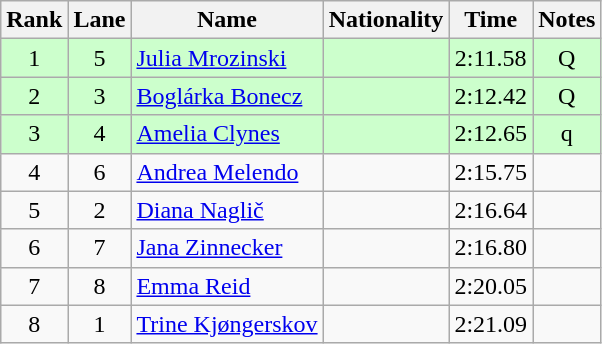<table class="wikitable sortable" style="text-align:center">
<tr>
<th>Rank</th>
<th>Lane</th>
<th>Name</th>
<th>Nationality</th>
<th>Time</th>
<th>Notes</th>
</tr>
<tr bgcolor=ccffcc>
<td>1</td>
<td>5</td>
<td align=left><a href='#'>Julia Mrozinski</a></td>
<td align=left></td>
<td>2:11.58</td>
<td>Q</td>
</tr>
<tr bgcolor=ccffcc>
<td>2</td>
<td>3</td>
<td align=left><a href='#'>Boglárka Bonecz</a></td>
<td align=left></td>
<td>2:12.42</td>
<td>Q</td>
</tr>
<tr bgcolor=ccffcc>
<td>3</td>
<td>4</td>
<td align=left><a href='#'>Amelia Clynes</a></td>
<td align=left></td>
<td>2:12.65</td>
<td>q</td>
</tr>
<tr>
<td>4</td>
<td>6</td>
<td align=left><a href='#'>Andrea Melendo</a></td>
<td align=left></td>
<td>2:15.75</td>
<td></td>
</tr>
<tr>
<td>5</td>
<td>2</td>
<td align=left><a href='#'>Diana Naglič</a></td>
<td align=left></td>
<td>2:16.64</td>
<td></td>
</tr>
<tr>
<td>6</td>
<td>7</td>
<td align=left><a href='#'>Jana Zinnecker</a></td>
<td align=left></td>
<td>2:16.80</td>
<td></td>
</tr>
<tr>
<td>7</td>
<td>8</td>
<td align=left><a href='#'>Emma Reid</a></td>
<td align=left></td>
<td>2:20.05</td>
<td></td>
</tr>
<tr>
<td>8</td>
<td>1</td>
<td align=left><a href='#'>Trine Kjøngerskov</a></td>
<td align=left></td>
<td>2:21.09</td>
<td></td>
</tr>
</table>
